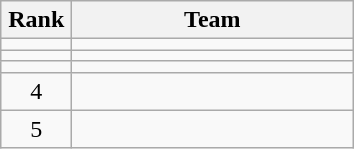<table class="wikitable" style="text-align: center;">
<tr>
<th width=40>Rank</th>
<th width=180>Team</th>
</tr>
<tr align=center>
<td></td>
<td style="text-align:left;"></td>
</tr>
<tr align=center>
<td></td>
<td style="text-align:left;"></td>
</tr>
<tr align=center>
<td></td>
<td style="text-align:left;"></td>
</tr>
<tr align=center>
<td>4</td>
<td style="text-align:left;"></td>
</tr>
<tr align=center>
<td>5</td>
<td style="text-align:left;"></td>
</tr>
</table>
